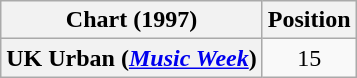<table class="wikitable plainrowheaders" style="text-align:center">
<tr>
<th>Chart (1997)</th>
<th>Position</th>
</tr>
<tr>
<th scope="row">UK Urban (<em><a href='#'>Music Week</a></em>)</th>
<td>15</td>
</tr>
</table>
